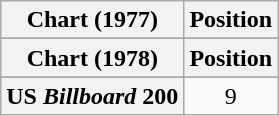<table class="wikitable sortable plainrowheaders" style="text-align:center">
<tr>
<th scope="col">Chart (1977)</th>
<th scope="col">Position</th>
</tr>
<tr>
</tr>
<tr>
<th scope="col">Chart (1978)</th>
<th scope="col">Position</th>
</tr>
<tr>
</tr>
<tr>
<th scope="row">US <em>Billboard</em> 200</th>
<td align="center">9</td>
</tr>
</table>
